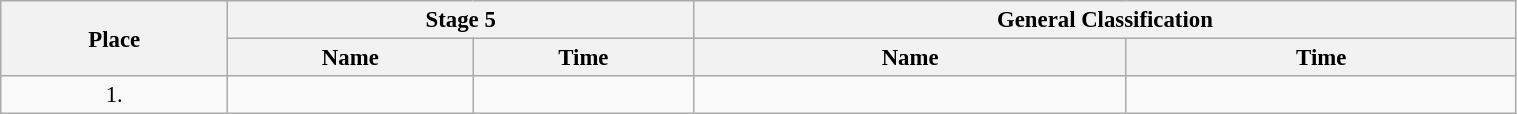<table class=wikitable style="font-size:95%" width="80%">
<tr>
<th rowspan="2">Place</th>
<th colspan="2">Stage 5</th>
<th colspan="2">General Classification</th>
</tr>
<tr>
<th>Name</th>
<th>Time</th>
<th>Name</th>
<th>Time</th>
</tr>
<tr>
<td align="center">1.</td>
<td></td>
<td></td>
<td></td>
<td></td>
</tr>
</table>
